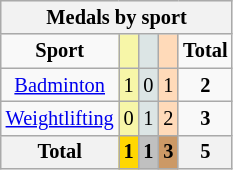<table class="wikitable" style=font-size:85%;float:center;text-align:center>
<tr style="background:#efefef;">
<th colspan=5><strong>Medals by sport</strong></th>
</tr>
<tr align=center>
<td><strong>Sport</strong></td>
<td bgcolor=#f7f6a8></td>
<td bgcolor=#dce5e5></td>
<td bgcolor=#ffdab9></td>
<td><strong>Total</strong></td>
</tr>
<tr align=center>
<td><a href='#'>Badminton</a></td>
<td style="background:#F7F6A8;">1</td>
<td style="background:#DCE5E5;">0</td>
<td style="background:#FFDAB9;">1</td>
<td><strong>2</strong></td>
</tr>
<tr align=center>
<td><a href='#'>Weightlifting</a></td>
<td style="background:#F7F6A8;">0</td>
<td style="background:#DCE5E5;">1</td>
<td style="background:#FFDAB9;">2</td>
<td><strong>3</strong></td>
</tr>
<tr align=center>
<th><strong>Total</strong></th>
<th style="background:gold;"><strong>1</strong></th>
<th style="background:silver;"><strong>1</strong></th>
<th style="background:#c96;"><strong>3</strong></th>
<th><strong>5</strong></th>
</tr>
</table>
